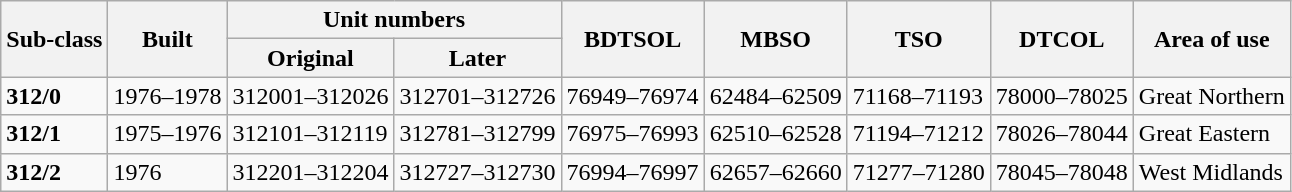<table class="wikitable">
<tr>
<th rowspan=2>Sub-class</th>
<th rowspan=2>Built</th>
<th colspan=2>Unit numbers</th>
<th rowspan=2>BDTSOL</th>
<th rowspan=2>MBSO</th>
<th rowspan=2>TSO</th>
<th rowspan=2>DTCOL</th>
<th rowspan=2>Area of use</th>
</tr>
<tr>
<th>Original</th>
<th>Later</th>
</tr>
<tr>
<td><strong>312/0</strong></td>
<td>1976–1978</td>
<td>312001–312026</td>
<td>312701–312726</td>
<td>76949–76974</td>
<td>62484–62509</td>
<td>71168–71193</td>
<td>78000–78025</td>
<td>Great Northern</td>
</tr>
<tr>
<td><strong>312/1</strong></td>
<td>1975–1976</td>
<td>312101–312119</td>
<td>312781–312799</td>
<td>76975–76993</td>
<td>62510–62528</td>
<td>71194–71212</td>
<td>78026–78044</td>
<td>Great Eastern</td>
</tr>
<tr>
<td><strong>312/2</strong></td>
<td>1976</td>
<td>312201–312204</td>
<td>312727–312730</td>
<td>76994–76997</td>
<td>62657–62660</td>
<td>71277–71280</td>
<td>78045–78048</td>
<td>West Midlands</td>
</tr>
</table>
